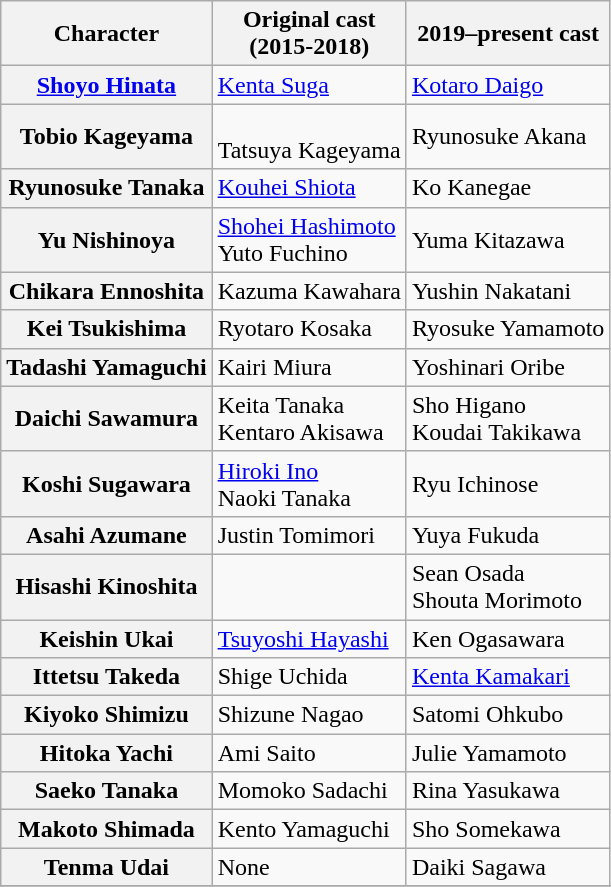<table class="wikitable">
<tr>
<th>Character</th>
<th>Original cast<br>(2015-2018)</th>
<th>2019–present cast</th>
</tr>
<tr>
<th><a href='#'>Shoyo Hinata</a></th>
<td><a href='#'>Kenta Suga</a></td>
<td><a href='#'>Kotaro Daigo</a></td>
</tr>
<tr>
<th>Tobio Kageyama</th>
<td><br>Tatsuya Kageyama</td>
<td>Ryunosuke Akana</td>
</tr>
<tr>
<th>Ryunosuke Tanaka</th>
<td><a href='#'>Kouhei Shiota</a></td>
<td>Ko Kanegae</td>
</tr>
<tr>
<th>Yu Nishinoya</th>
<td><a href='#'>Shohei Hashimoto</a><br>Yuto Fuchino</td>
<td>Yuma Kitazawa</td>
</tr>
<tr>
<th>Chikara Ennoshita</th>
<td>Kazuma Kawahara</td>
<td>Yushin Nakatani</td>
</tr>
<tr>
<th>Kei Tsukishima</th>
<td>Ryotaro Kosaka</td>
<td>Ryosuke Yamamoto</td>
</tr>
<tr>
<th>Tadashi Yamaguchi</th>
<td>Kairi Miura</td>
<td>Yoshinari Oribe</td>
</tr>
<tr>
<th>Daichi Sawamura</th>
<td>Keita Tanaka<br>Kentaro Akisawa</td>
<td>Sho Higano<br>Koudai Takikawa</td>
</tr>
<tr>
<th>Koshi Sugawara</th>
<td><a href='#'>Hiroki Ino</a><br>Naoki Tanaka</td>
<td>Ryu Ichinose</td>
</tr>
<tr>
<th>Asahi Azumane</th>
<td>Justin Tomimori</td>
<td>Yuya Fukuda</td>
</tr>
<tr>
<th>Hisashi Kinoshita</th>
<td></td>
<td>Sean Osada<br>Shouta Morimoto</td>
</tr>
<tr>
<th>Keishin Ukai</th>
<td><a href='#'>Tsuyoshi Hayashi</a></td>
<td>Ken Ogasawara</td>
</tr>
<tr>
<th>Ittetsu Takeda</th>
<td>Shige Uchida</td>
<td><a href='#'>Kenta Kamakari</a></td>
</tr>
<tr>
<th>Kiyoko Shimizu</th>
<td>Shizune Nagao</td>
<td>Satomi Ohkubo</td>
</tr>
<tr>
<th>Hitoka Yachi</th>
<td>Ami Saito</td>
<td>Julie Yamamoto</td>
</tr>
<tr>
<th>Saeko Tanaka</th>
<td>Momoko Sadachi</td>
<td>Rina Yasukawa</td>
</tr>
<tr>
<th>Makoto Shimada</th>
<td>Kento Yamaguchi</td>
<td>Sho Somekawa</td>
</tr>
<tr>
<th>Tenma Udai</th>
<td>None</td>
<td>Daiki Sagawa</td>
</tr>
<tr>
</tr>
</table>
